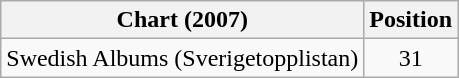<table class="wikitable plainrowheaders">
<tr>
<th>Chart (2007)</th>
<th>Position</th>
</tr>
<tr>
<td>Swedish Albums (Sverigetopplistan)</td>
<td align="center">31</td>
</tr>
</table>
